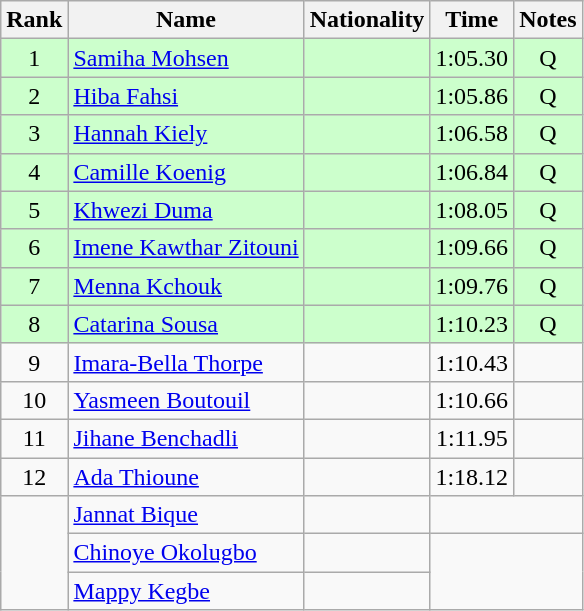<table class="wikitable sortable" style="text-align:center">
<tr>
<th>Rank</th>
<th>Name</th>
<th>Nationality</th>
<th>Time</th>
<th>Notes</th>
</tr>
<tr bgcolor=ccffcc>
<td>1</td>
<td align=left><a href='#'>Samiha Mohsen</a></td>
<td align=left></td>
<td>1:05.30</td>
<td>Q</td>
</tr>
<tr bgcolor=ccffcc>
<td>2</td>
<td align=left><a href='#'>Hiba Fahsi</a></td>
<td align=left></td>
<td>1:05.86</td>
<td>Q</td>
</tr>
<tr bgcolor=ccffcc>
<td>3</td>
<td align=left><a href='#'>Hannah Kiely</a></td>
<td align=left></td>
<td>1:06.58</td>
<td>Q</td>
</tr>
<tr bgcolor=ccffcc>
<td>4</td>
<td align=left><a href='#'>Camille Koenig</a></td>
<td align=left></td>
<td>1:06.84</td>
<td>Q</td>
</tr>
<tr bgcolor=ccffcc>
<td>5</td>
<td align=left><a href='#'>Khwezi Duma</a></td>
<td align=left></td>
<td>1:08.05</td>
<td>Q</td>
</tr>
<tr bgcolor=ccffcc>
<td>6</td>
<td align=left><a href='#'>Imene Kawthar Zitouni</a></td>
<td align=left></td>
<td>1:09.66</td>
<td>Q</td>
</tr>
<tr bgcolor=ccffcc>
<td>7</td>
<td align=left><a href='#'>Menna Kchouk</a></td>
<td align=left></td>
<td>1:09.76</td>
<td>Q</td>
</tr>
<tr bgcolor=ccffcc>
<td>8</td>
<td align=left><a href='#'>Catarina Sousa</a></td>
<td align=left></td>
<td>1:10.23</td>
<td>Q</td>
</tr>
<tr>
<td>9</td>
<td align=left><a href='#'>Imara-Bella Thorpe</a></td>
<td align=left></td>
<td>1:10.43</td>
<td></td>
</tr>
<tr>
<td>10</td>
<td align=left><a href='#'>Yasmeen Boutouil</a></td>
<td align=left></td>
<td>1:10.66</td>
<td></td>
</tr>
<tr>
<td>11</td>
<td align=left><a href='#'>Jihane Benchadli</a></td>
<td align=left></td>
<td>1:11.95</td>
<td></td>
</tr>
<tr>
<td>12</td>
<td align=left><a href='#'>Ada Thioune</a></td>
<td align=left></td>
<td>1:18.12</td>
<td></td>
</tr>
<tr>
<td rowspan=3></td>
<td align=left><a href='#'>Jannat Bique</a></td>
<td align=left></td>
<td colspan=2></td>
</tr>
<tr>
<td align=left><a href='#'>Chinoye Okolugbo</a></td>
<td align=left></td>
<td colspan=2 rowspan=2></td>
</tr>
<tr>
<td align=left><a href='#'>Mappy Kegbe</a></td>
<td align=left></td>
</tr>
</table>
